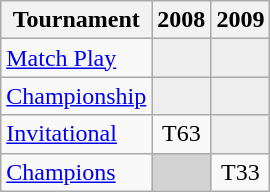<table class="wikitable" style="text-align:center;">
<tr>
<th>Tournament</th>
<th>2008</th>
<th>2009</th>
</tr>
<tr>
<td align="left"><a href='#'>Match Play</a></td>
<td style="background:#eeeeee;"></td>
<td style="background:#eeeeee;"></td>
</tr>
<tr>
<td align="left"><a href='#'>Championship</a></td>
<td style="background:#eeeeee;"></td>
<td style="background:#eeeeee;"></td>
</tr>
<tr>
<td align="left"><a href='#'>Invitational</a></td>
<td>T63</td>
<td style="background:#eeeeee;"></td>
</tr>
<tr>
<td align="left"><a href='#'>Champions</a></td>
<td style="background:#D3D3D3;"></td>
<td>T33</td>
</tr>
</table>
